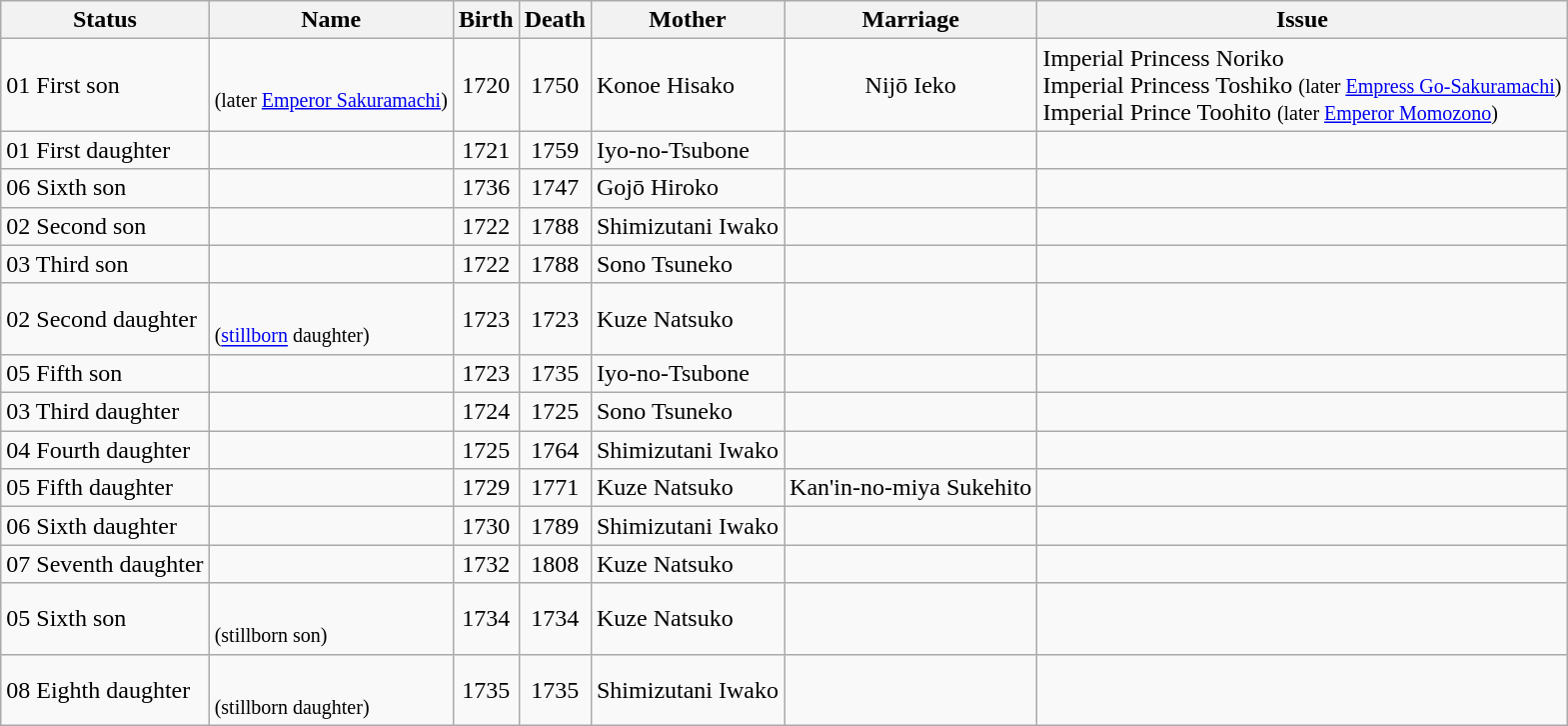<table class="wikitable sortable">
<tr>
<th>Status</th>
<th>Name</th>
<th>Birth</th>
<th>Death</th>
<th>Mother</th>
<th>Marriage</th>
<th class="unsortable">Issue</th>
</tr>
<tr>
<td><span>01</span> First son</td>
<td><br><small>(later <a href='#'>Emperor Sakuramachi</a>)</small></td>
<td align="center">1720</td>
<td align="center">1750</td>
<td>Konoe Hisako</td>
<td align="center">Nijō Ieko</td>
<td>Imperial Princess Noriko<br>Imperial Princess Toshiko <small>(later <a href='#'>Empress Go-Sakuramachi</a>)</small><br>Imperial Prince Toohito <small>(later <a href='#'>Emperor Momozono</a>)</small></td>
</tr>
<tr>
<td><span>01</span> First daughter</td>
<td></td>
<td align="center">1721</td>
<td align="center">1759</td>
<td>Iyo-no-Tsubone</td>
<td></td>
<td></td>
</tr>
<tr>
<td><span>06</span> Sixth son</td>
<td></td>
<td align="center">1736</td>
<td align="center">1747</td>
<td>Gojō Hiroko</td>
<td></td>
<td></td>
</tr>
<tr>
<td><span>02</span> Second son</td>
<td></td>
<td align="center">1722</td>
<td align="center">1788</td>
<td>Shimizutani Iwako</td>
<td></td>
<td></td>
</tr>
<tr>
<td><span>03</span> Third son</td>
<td></td>
<td align="center">1722</td>
<td align="center">1788</td>
<td>Sono Tsuneko</td>
<td></td>
<td></td>
</tr>
<tr>
<td><span>02</span> Second daughter</td>
<td><br><sub>(<a href='#'>stillborn</a> daughter)</sub></td>
<td align="center">1723</td>
<td align="center">1723</td>
<td>Kuze Natsuko</td>
<td></td>
<td></td>
</tr>
<tr>
<td><span>05</span> Fifth son</td>
<td></td>
<td align="center">1723</td>
<td align="center">1735</td>
<td>Iyo-no-Tsubone</td>
<td></td>
<td></td>
</tr>
<tr>
<td><span>03</span> Third daughter</td>
<td></td>
<td align="center">1724</td>
<td align="center">1725</td>
<td>Sono Tsuneko</td>
<td></td>
<td></td>
</tr>
<tr>
<td><span>04</span> Fourth daughter</td>
<td></td>
<td align="center">1725</td>
<td align="center">1764</td>
<td>Shimizutani Iwako</td>
<td></td>
<td></td>
</tr>
<tr>
<td><span>05</span> Fifth daughter</td>
<td></td>
<td align="center">1729</td>
<td align="center">1771</td>
<td>Kuze Natsuko</td>
<td>Kan'in-no-miya Sukehito</td>
<td></td>
</tr>
<tr>
<td><span>06</span> Sixth daughter</td>
<td></td>
<td align="center">1730</td>
<td align="center">1789</td>
<td>Shimizutani Iwako</td>
<td></td>
<td></td>
</tr>
<tr>
<td><span>07</span> Seventh daughter</td>
<td></td>
<td align="center">1732</td>
<td align="center">1808</td>
<td>Kuze Natsuko</td>
<td></td>
<td></td>
</tr>
<tr>
<td><span>05</span> Sixth son</td>
<td><br><sub>(stillborn son)</sub></td>
<td align="center">1734</td>
<td align="center">1734</td>
<td>Kuze Natsuko</td>
<td></td>
<td></td>
</tr>
<tr>
<td><span>08</span> Eighth daughter</td>
<td><br><sub>(stillborn daughter)</sub></td>
<td align="center">1735</td>
<td align="center">1735</td>
<td>Shimizutani Iwako</td>
<td></td>
<td></td>
</tr>
</table>
